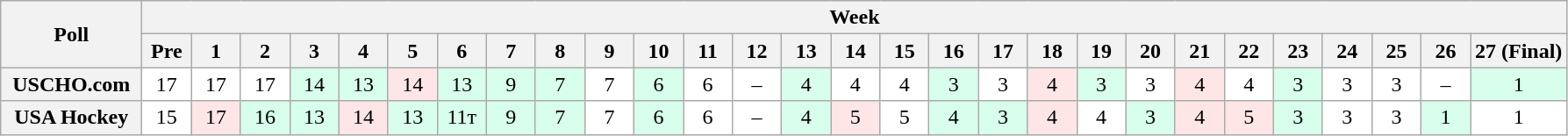<table class="wikitable" style="white-space:nowrap;">
<tr>
<th scope="col" width="100" rowspan="2">Poll</th>
<th colspan="28">Week</th>
</tr>
<tr>
<th scope="col" width="30">Pre</th>
<th scope="col" width="30">1</th>
<th scope="col" width="30">2</th>
<th scope="col" width="30">3</th>
<th scope="col" width="30">4</th>
<th scope="col" width="30">5</th>
<th scope="col" width="30">6</th>
<th scope="col" width="30">7</th>
<th scope="col" width="30">8</th>
<th scope="col" width="30">9</th>
<th scope="col" width="30">10</th>
<th scope="col" width="30">11</th>
<th scope="col" width="30">12</th>
<th scope="col" width="30">13</th>
<th scope="col" width="30">14</th>
<th scope="col" width="30">15</th>
<th scope="col" width="30">16</th>
<th scope="col" width="30">17</th>
<th scope="col" width="30">18</th>
<th scope="col" width="30">19</th>
<th scope="col" width="30">20</th>
<th scope="col" width="30">21</th>
<th scope="col" width="30">22</th>
<th scope="col" width="30">23</th>
<th scope="col" width="30">24</th>
<th scope="col" width="30">25</th>
<th scope="col" width="30">26</th>
<th scope="col" width="30">27 (Final)</th>
</tr>
<tr style="text-align:center;">
<th>USCHO.com</th>
<td bgcolor=FFFFFF>17</td>
<td bgcolor=FFFFFF>17</td>
<td bgcolor=FFFFFF>17</td>
<td bgcolor=D8FFEB>14</td>
<td bgcolor=D8FFEB>13</td>
<td bgcolor=FFE6E6>14</td>
<td bgcolor=D8FFEB>13</td>
<td bgcolor=D8FFEB>9</td>
<td bgcolor=D8FFEB>7</td>
<td bgcolor=FFFFFF>7</td>
<td bgcolor=D8FFEB>6</td>
<td bgcolor=FFFFFF>6</td>
<td bgcolor=FFFFFF>–</td>
<td bgcolor=D8FFEB>4</td>
<td bgcolor=FFFFFF>4</td>
<td bgcolor=FFFFFF>4</td>
<td bgcolor=D8FFEB>3</td>
<td bgcolor=FFFFFF>3 </td>
<td bgcolor=FFE6E6>4</td>
<td bgcolor=D8FFEB>3</td>
<td bgcolor=FFFFFF>3 </td>
<td bgcolor=FFE6E6>4 </td>
<td bgcolor=FFFFFF>4 </td>
<td bgcolor=D8FFEB>3</td>
<td bgcolor=FFFFFF>3 </td>
<td bgcolor=FFFFFF>3 </td>
<td bgcolor=FFFFFF>–</td>
<td bgcolor=D8FFEB>1 </td>
</tr>
<tr style="text-align:center;">
<th>USA Hockey</th>
<td bgcolor=FFFFFF>15</td>
<td bgcolor=FFE6E6>17</td>
<td bgcolor=D8FFEB>16</td>
<td bgcolor=D8FFEB>13</td>
<td bgcolor=FFE6E6>14</td>
<td bgcolor=D8FFEB>13</td>
<td bgcolor=D8FFEB>11т</td>
<td bgcolor=D8FFEB>9</td>
<td bgcolor=D8FFEB>7</td>
<td bgcolor=FFFFFF>7</td>
<td bgcolor=D8FFEB>6</td>
<td bgcolor=FFFFFF>6</td>
<td bgcolor=FFFFFF>–</td>
<td bgcolor=D8FFEB>4</td>
<td bgcolor=FFE6E6>5</td>
<td bgcolor=FFFFFF>5</td>
<td bgcolor=D8FFEB>4</td>
<td bgcolor=D8FFEB>3</td>
<td bgcolor=FFE6E6>4</td>
<td bgcolor=FFFFFF>4</td>
<td bgcolor=D8FFEB>3 </td>
<td bgcolor=FFE6E6>4 </td>
<td bgcolor=FFE6E6>5</td>
<td bgcolor=D8FFEB>3</td>
<td bgcolor=FFFFFF>3 </td>
<td bgcolor=FFFFFF>3 </td>
<td bgcolor=D8FFEB>1 </td>
<td bgcolor=FFFFFF>1 </td>
</tr>
</table>
